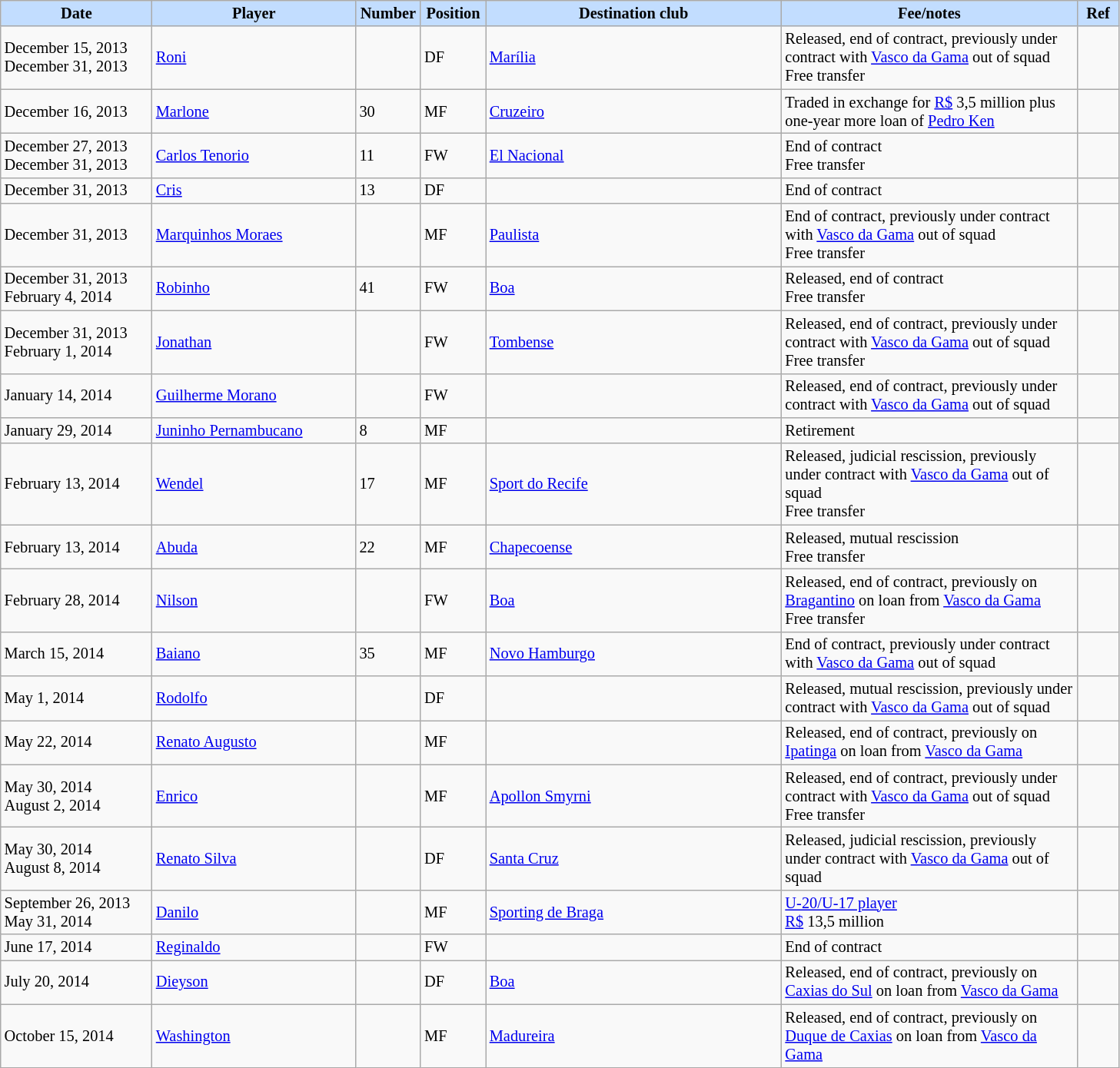<table class="wikitable" style="text-align:left; font-size:85%;">
<tr>
<th style="background:#c2ddff; width:125px;">Date</th>
<th style="background:#c2ddff; width:170px;">Player</th>
<th style="background:#c2ddff; width:50px;">Number</th>
<th style="background:#c2ddff; width:50px;">Position</th>
<th style="background:#c2ddff; width:250px;">Destination club</th>
<th style="background:#c2ddff; width:250px;">Fee/notes</th>
<th style="background:#c2ddff; width:30px;">Ref</th>
</tr>
<tr>
<td>December 15, 2013<br>December 31, 2013</td>
<td> <a href='#'>Roni</a></td>
<td></td>
<td>DF</td>
<td> <a href='#'>Marília</a></td>
<td>Released, end of contract, previously under contract with <a href='#'>Vasco da Gama</a> out of squad<br>Free transfer</td>
<td></td>
</tr>
<tr>
<td>December 16, 2013</td>
<td> <a href='#'>Marlone</a></td>
<td>30</td>
<td>MF</td>
<td> <a href='#'>Cruzeiro</a></td>
<td>Traded in exchange for <a href='#'>R$</a> 3,5 million plus one-year more loan of <a href='#'>Pedro Ken</a></td>
<td></td>
</tr>
<tr>
<td>December 27, 2013<br>December 31, 2013</td>
<td> <a href='#'>Carlos Tenorio</a></td>
<td>11</td>
<td>FW</td>
<td> <a href='#'>El Nacional</a></td>
<td>End of contract<br>Free transfer</td>
<td></td>
</tr>
<tr>
<td>December 31, 2013</td>
<td> <a href='#'>Cris</a></td>
<td>13</td>
<td>DF</td>
<td></td>
<td>End of contract</td>
<td></td>
</tr>
<tr>
<td>December 31, 2013</td>
<td> <a href='#'>Marquinhos Moraes</a></td>
<td></td>
<td>MF</td>
<td> <a href='#'>Paulista</a></td>
<td>End of contract, previously under contract with <a href='#'>Vasco da Gama</a> out of squad<br>Free transfer</td>
<td></td>
</tr>
<tr>
<td>December 31, 2013<br>February 4, 2014</td>
<td> <a href='#'>Robinho</a></td>
<td>41</td>
<td>FW</td>
<td> <a href='#'>Boa</a></td>
<td>Released, end of contract<br>Free transfer</td>
<td></td>
</tr>
<tr>
<td>December 31, 2013<br>February 1, 2014</td>
<td> <a href='#'>Jonathan</a></td>
<td></td>
<td>FW</td>
<td> <a href='#'>Tombense</a></td>
<td>Released, end of contract,  previously under contract with <a href='#'>Vasco da Gama</a> out of squad<br>Free transfer</td>
<td></td>
</tr>
<tr>
<td>January 14, 2014</td>
<td> <a href='#'>Guilherme Morano</a></td>
<td></td>
<td>FW</td>
<td></td>
<td>Released, end of contract, previously under contract with <a href='#'>Vasco da Gama</a> out of squad</td>
<td></td>
</tr>
<tr>
<td>January 29, 2014</td>
<td> <a href='#'>Juninho Pernambucano</a></td>
<td>8</td>
<td>MF</td>
<td></td>
<td>Retirement</td>
<td></td>
</tr>
<tr>
<td>February 13, 2014</td>
<td> <a href='#'>Wendel</a></td>
<td>17</td>
<td>MF</td>
<td> <a href='#'>Sport do Recife</a></td>
<td>Released, judicial rescission, previously under contract with <a href='#'>Vasco da Gama</a> out of squad<br>Free transfer</td>
<td></td>
</tr>
<tr>
<td>February 13, 2014</td>
<td> <a href='#'>Abuda</a></td>
<td>22</td>
<td>MF</td>
<td> <a href='#'>Chapecoense</a></td>
<td>Released, mutual rescission<br>Free transfer</td>
<td></td>
</tr>
<tr>
<td>February 28, 2014</td>
<td> <a href='#'>Nilson</a></td>
<td></td>
<td>FW</td>
<td> <a href='#'>Boa</a></td>
<td>Released, end of contract, previously on <a href='#'>Bragantino</a> on loan from <a href='#'>Vasco da Gama</a><br>Free transfer</td>
<td></td>
</tr>
<tr>
<td>March 15, 2014</td>
<td> <a href='#'>Baiano</a></td>
<td>35</td>
<td>MF</td>
<td> <a href='#'>Novo Hamburgo</a></td>
<td>End of contract, previously under contract with <a href='#'>Vasco da Gama</a> out of squad</td>
<td></td>
</tr>
<tr>
<td>May 1, 2014</td>
<td> <a href='#'>Rodolfo</a></td>
<td></td>
<td>DF</td>
<td></td>
<td>Released, mutual rescission, previously under contract with <a href='#'>Vasco da Gama</a> out of squad</td>
<td></td>
</tr>
<tr>
<td>May 22, 2014</td>
<td> <a href='#'>Renato Augusto</a></td>
<td></td>
<td>MF</td>
<td></td>
<td>Released, end of contract, previously on <a href='#'>Ipatinga</a> on loan from <a href='#'>Vasco da Gama</a></td>
<td></td>
</tr>
<tr>
<td>May 30, 2014<br>August 2, 2014</td>
<td> <a href='#'>Enrico</a></td>
<td></td>
<td>MF</td>
<td> <a href='#'>Apollon Smyrni</a></td>
<td>Released, end of contract, previously under contract with <a href='#'>Vasco da Gama</a> out of squad<br>Free transfer</td>
<td></td>
</tr>
<tr>
<td>May 30, 2014<br>August 8, 2014</td>
<td> <a href='#'>Renato Silva</a></td>
<td></td>
<td>DF</td>
<td> <a href='#'>Santa Cruz</a></td>
<td>Released, judicial rescission, previously under contract with <a href='#'>Vasco da Gama</a> out of squad</td>
<td></td>
</tr>
<tr>
<td>September 26, 2013<br>May 31, 2014</td>
<td> <a href='#'>Danilo</a></td>
<td></td>
<td>MF</td>
<td> <a href='#'>Sporting de Braga</a></td>
<td><a href='#'>U-20/U-17 player</a><br><a href='#'>R$</a> 13,5 million</td>
<td></td>
</tr>
<tr>
<td>June 17, 2014</td>
<td> <a href='#'>Reginaldo</a></td>
<td></td>
<td>FW</td>
<td></td>
<td>End of contract</td>
<td></td>
</tr>
<tr>
<td>July 20, 2014</td>
<td> <a href='#'>Dieyson</a></td>
<td></td>
<td>DF</td>
<td> <a href='#'>Boa</a></td>
<td>Released, end of contract, previously on <a href='#'>Caxias do Sul</a> on loan from <a href='#'>Vasco da Gama</a></td>
<td></td>
</tr>
<tr>
<td>October 15, 2014</td>
<td> <a href='#'>Washington</a></td>
<td></td>
<td>MF</td>
<td> <a href='#'>Madureira</a></td>
<td>Released, end of contract, previously on <a href='#'>Duque de Caxias</a> on loan from <a href='#'>Vasco da Gama</a></td>
<td></td>
</tr>
</table>
